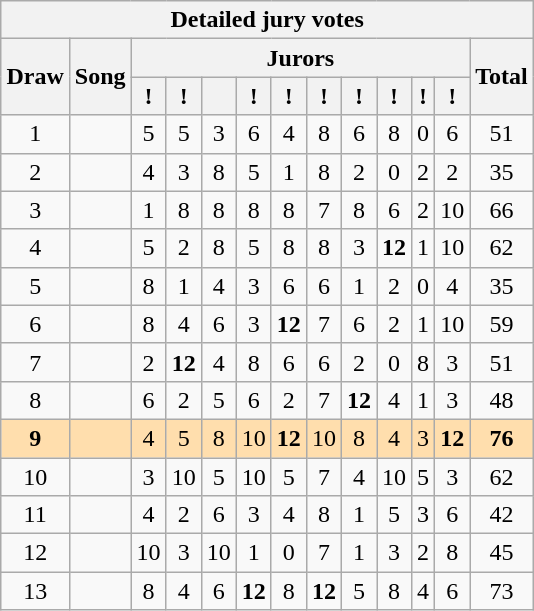<table class="wikitable collapsible collapsed" style="float:right; margin:10px; text-align:center;">
<tr>
<th colspan="13">Detailed jury votes</th>
</tr>
<tr>
<th rowspan="2">Draw</th>
<th rowspan="2">Song</th>
<th colspan="10">Jurors</th>
<th rowspan="2">Total</th>
</tr>
<tr>
<th>!</th>
<th>!</th>
<th></th>
<th>!</th>
<th>!</th>
<th>!</th>
<th>!</th>
<th>!</th>
<th>!</th>
<th>!</th>
</tr>
<tr>
<td>1</td>
<td style="text-align:left;"></td>
<td>5</td>
<td>5</td>
<td>3</td>
<td>6</td>
<td>4</td>
<td>8</td>
<td>6</td>
<td>8</td>
<td>0</td>
<td>6</td>
<td>51</td>
</tr>
<tr>
<td>2</td>
<td style="text-align:left;"></td>
<td>4</td>
<td>3</td>
<td>8</td>
<td>5</td>
<td>1</td>
<td>8</td>
<td>2</td>
<td>0</td>
<td>2</td>
<td>2</td>
<td>35</td>
</tr>
<tr>
<td>3</td>
<td style="text-align:left;"></td>
<td>1</td>
<td>8</td>
<td>8</td>
<td>8</td>
<td>8</td>
<td>7</td>
<td>8</td>
<td>6</td>
<td>2</td>
<td>10</td>
<td>66</td>
</tr>
<tr>
<td>4</td>
<td style="text-align:left;"></td>
<td>5</td>
<td>2</td>
<td>8</td>
<td>5</td>
<td>8</td>
<td>8</td>
<td>3</td>
<td><strong>12</strong></td>
<td>1</td>
<td>10</td>
<td>62</td>
</tr>
<tr>
<td>5</td>
<td style="text-align:left;"></td>
<td>8</td>
<td>1</td>
<td>4</td>
<td>3</td>
<td>6</td>
<td>6</td>
<td>1</td>
<td>2</td>
<td>0</td>
<td>4</td>
<td>35</td>
</tr>
<tr>
<td>6</td>
<td style="text-align:left;"></td>
<td>8</td>
<td>4</td>
<td>6</td>
<td>3</td>
<td><strong>12</strong></td>
<td>7</td>
<td>6</td>
<td>2</td>
<td>1</td>
<td>10</td>
<td>59</td>
</tr>
<tr>
<td>7</td>
<td style="text-align:left;"></td>
<td>2</td>
<td><strong>12</strong></td>
<td>4</td>
<td>8</td>
<td>6</td>
<td>6</td>
<td>2</td>
<td>0</td>
<td>8</td>
<td>3</td>
<td>51</td>
</tr>
<tr>
<td>8</td>
<td style="text-align:left;"></td>
<td>6</td>
<td>2</td>
<td>5</td>
<td>6</td>
<td>2</td>
<td>7</td>
<td><strong>12</strong></td>
<td>4</td>
<td>1</td>
<td>3</td>
<td>48</td>
</tr>
<tr style="background: navajowhite;">
<td><strong>9</strong></td>
<td style="text-align:left;"><strong></strong></td>
<td>4</td>
<td>5</td>
<td>8</td>
<td>10</td>
<td><strong>12</strong></td>
<td>10</td>
<td>8</td>
<td>4</td>
<td>3</td>
<td><strong>12</strong></td>
<td><strong>76</strong></td>
</tr>
<tr>
<td>10</td>
<td style="text-align:left;"></td>
<td>3</td>
<td>10</td>
<td>5</td>
<td>10</td>
<td>5</td>
<td>7</td>
<td>4</td>
<td>10</td>
<td>5</td>
<td>3</td>
<td>62</td>
</tr>
<tr>
<td>11</td>
<td style="text-align:left;"></td>
<td>4</td>
<td>2</td>
<td>6</td>
<td>3</td>
<td>4</td>
<td>8</td>
<td>1</td>
<td>5</td>
<td>3</td>
<td>6</td>
<td>42</td>
</tr>
<tr>
<td>12</td>
<td style="text-align:left;"></td>
<td>10</td>
<td>3</td>
<td>10</td>
<td>1</td>
<td>0</td>
<td>7</td>
<td>1</td>
<td>3</td>
<td>2</td>
<td>8</td>
<td>45</td>
</tr>
<tr>
<td>13</td>
<td style="text-align:left;"></td>
<td>8</td>
<td>4</td>
<td>6</td>
<td><strong>12</strong></td>
<td>8</td>
<td><strong>12</strong></td>
<td>5</td>
<td>8</td>
<td>4</td>
<td>6</td>
<td>73</td>
</tr>
</table>
